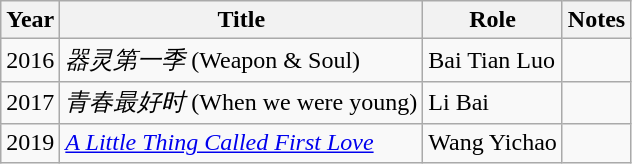<table class="wikitable sortable">
<tr>
<th>Year</th>
<th>Title</th>
<th>Role</th>
<th class="unsortable">Notes</th>
</tr>
<tr>
<td>2016</td>
<td><em>器灵第一季</em> (Weapon & Soul)</td>
<td>Bai Tian Luo</td>
<td></td>
</tr>
<tr>
<td>2017</td>
<td><em>青春最好时</em> (When we were young)</td>
<td>Li Bai</td>
<td></td>
</tr>
<tr>
<td>2019</td>
<td><em><a href='#'>A Little Thing Called First Love</a></em></td>
<td>Wang Yichao</td>
<td></td>
</tr>
</table>
